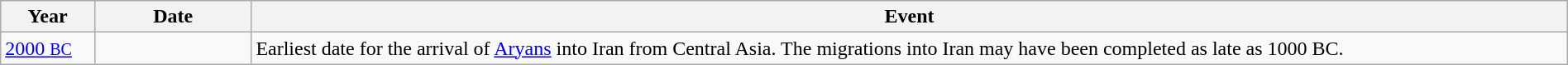<table class="wikitable" width="100%">
<tr>
<th style="width:6%">Year</th>
<th style="width:10%">Date</th>
<th>Event</th>
</tr>
<tr>
<td><a href='#'>2000 <small>BC</small></a></td>
<td></td>
<td>Earliest date for the arrival of <a href='#'>Aryans</a> into Iran from Central Asia. The migrations into Iran may have been completed as late as 1000 BC.</td>
</tr>
</table>
